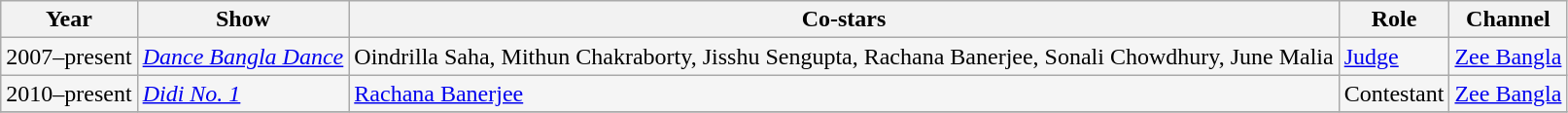<table class="wikitable sortable" style="background:#f5f5f5;">
<tr>
<th>Year</th>
<th>Show</th>
<th>Co-stars</th>
<th>Role</th>
<th>Channel</th>
</tr>
<tr>
<td>2007–present</td>
<td><em><a href='#'>Dance Bangla Dance</a></em></td>
<td>Oindrilla Saha, Mithun Chakraborty, Jisshu Sengupta, Rachana Banerjee, Sonali Chowdhury, June Malia</td>
<td><a href='#'>Judge</a></td>
<td><a href='#'>Zee Bangla</a></td>
</tr>
<tr>
<td>2010–present</td>
<td><em><a href='#'>Didi No. 1</a></em></td>
<td><a href='#'>Rachana Banerjee</a></td>
<td>Contestant</td>
<td><a href='#'>Zee Bangla</a></td>
</tr>
<tr>
</tr>
</table>
